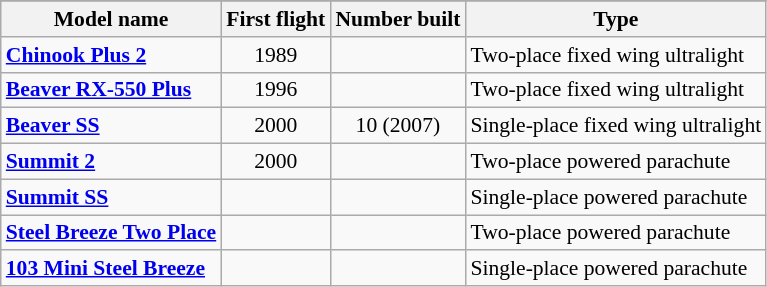<table class="wikitable" align=center style="font-size:90%;">
<tr>
</tr>
<tr style="background:#efefef;">
<th>Model name</th>
<th>First flight</th>
<th>Number built</th>
<th>Type</th>
</tr>
<tr>
<td align=left><strong><a href='#'>Chinook Plus 2</a></strong></td>
<td align=center>1989</td>
<td align=center></td>
<td align=left>Two-place fixed wing ultralight</td>
</tr>
<tr>
<td align=left><strong><a href='#'>Beaver RX-550 Plus</a></strong></td>
<td align=center>1996</td>
<td align=center></td>
<td align=left>Two-place fixed wing ultralight</td>
</tr>
<tr>
<td align=left><strong><a href='#'>Beaver SS</a></strong></td>
<td align=center>2000</td>
<td align=center>10 (2007)</td>
<td align=left>Single-place fixed wing ultralight</td>
</tr>
<tr>
<td align=left><strong><a href='#'>Summit 2</a></strong></td>
<td align=center>2000</td>
<td align=center></td>
<td align=left>Two-place powered parachute</td>
</tr>
<tr>
<td align=left><strong><a href='#'>Summit SS</a></strong></td>
<td align=center></td>
<td align=center></td>
<td align=left>Single-place powered parachute</td>
</tr>
<tr>
<td align=left><strong><a href='#'>Steel Breeze Two Place</a></strong></td>
<td align=center></td>
<td align=center></td>
<td align=left>Two-place powered parachute</td>
</tr>
<tr>
<td align=left><strong><a href='#'>103 Mini Steel Breeze</a></strong></td>
<td align=center></td>
<td align=center></td>
<td align=left>Single-place powered parachute</td>
</tr>
</table>
